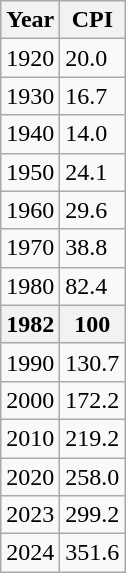<table class="wikitable">
<tr>
<th>Year</th>
<th>CPI</th>
</tr>
<tr>
<td>1920</td>
<td>20.0</td>
</tr>
<tr>
<td>1930</td>
<td>16.7</td>
</tr>
<tr>
<td>1940</td>
<td>14.0</td>
</tr>
<tr>
<td>1950</td>
<td>24.1</td>
</tr>
<tr>
<td>1960</td>
<td>29.6</td>
</tr>
<tr>
<td>1970</td>
<td>38.8</td>
</tr>
<tr>
<td>1980</td>
<td>82.4</td>
</tr>
<tr>
<th>1982</th>
<th>100</th>
</tr>
<tr>
<td>1990</td>
<td>130.7</td>
</tr>
<tr>
<td>2000</td>
<td>172.2</td>
</tr>
<tr>
<td>2010</td>
<td>219.2</td>
</tr>
<tr>
<td>2020</td>
<td>258.0</td>
</tr>
<tr>
<td>2023</td>
<td>299.2</td>
</tr>
<tr>
<td>2024</td>
<td>351.6</td>
</tr>
</table>
